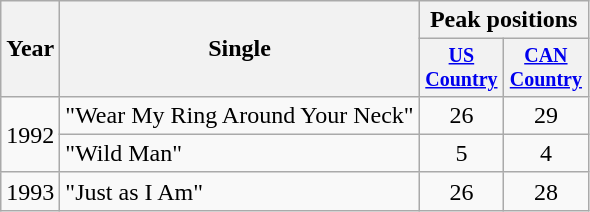<table class="wikitable" style="text-align:center;">
<tr>
<th rowspan="2">Year</th>
<th rowspan="2">Single</th>
<th colspan="2">Peak positions</th>
</tr>
<tr style="font-size:smaller;">
<th width="50"><a href='#'>US Country</a></th>
<th width="50"><a href='#'>CAN Country</a></th>
</tr>
<tr>
<td rowspan="2">1992</td>
<td align="left">"Wear My Ring Around Your Neck"</td>
<td>26</td>
<td>29</td>
</tr>
<tr>
<td align="left">"Wild Man"</td>
<td>5</td>
<td>4</td>
</tr>
<tr>
<td>1993</td>
<td align="left">"Just as I Am"</td>
<td>26</td>
<td>28</td>
</tr>
</table>
